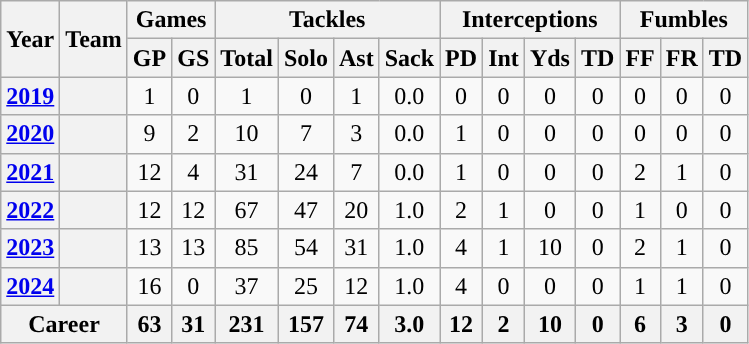<table class="wikitable" style="text-align:center;">
<tr>
<th rowspan="2">Year</th>
<th rowspan="2">Team</th>
<th colspan="2">Games</th>
<th colspan="4">Tackles</th>
<th colspan="4">Interceptions</th>
<th colspan="3">Fumbles</th>
</tr>
<tr>
<th>GP</th>
<th>GS</th>
<th>Total</th>
<th>Solo</th>
<th>Ast</th>
<th>Sack</th>
<th>PD</th>
<th>Int</th>
<th>Yds</th>
<th>TD</th>
<th>FF</th>
<th>FR</th>
<th>TD</th>
</tr>
<tr>
<th><a href='#'>2019</a></th>
<th><a href='#'></a></th>
<td>1</td>
<td>0</td>
<td>1</td>
<td>0</td>
<td>1</td>
<td>0.0</td>
<td>0</td>
<td>0</td>
<td>0</td>
<td>0</td>
<td>0</td>
<td>0</td>
<td>0</td>
</tr>
<tr>
<th><a href='#'>2020</a></th>
<th><a href='#'></a></th>
<td>9</td>
<td>2</td>
<td>10</td>
<td>7</td>
<td>3</td>
<td>0.0</td>
<td>1</td>
<td>0</td>
<td>0</td>
<td>0</td>
<td>0</td>
<td>0</td>
<td>0</td>
</tr>
<tr>
<th><a href='#'>2021</a></th>
<th><a href='#'></a></th>
<td>12</td>
<td>4</td>
<td>31</td>
<td>24</td>
<td>7</td>
<td>0.0</td>
<td>1</td>
<td>0</td>
<td>0</td>
<td>0</td>
<td>2</td>
<td>1</td>
<td>0</td>
</tr>
<tr>
<th><a href='#'>2022</a></th>
<th><a href='#'></a></th>
<td>12</td>
<td>12</td>
<td>67</td>
<td>47</td>
<td>20</td>
<td>1.0</td>
<td>2</td>
<td>1</td>
<td>0</td>
<td>0</td>
<td>1</td>
<td>0</td>
<td>0</td>
</tr>
<tr>
<th><a href='#'>2023</a></th>
<th><a href='#'></a></th>
<td>13</td>
<td>13</td>
<td>85</td>
<td>54</td>
<td>31</td>
<td>1.0</td>
<td>4</td>
<td>1</td>
<td>10</td>
<td>0</td>
<td>2</td>
<td>1</td>
<td>0</td>
</tr>
<tr>
<th><a href='#'>2024</a></th>
<th><a href='#'></a></th>
<td>16</td>
<td>0</td>
<td>37</td>
<td>25</td>
<td>12</td>
<td>1.0</td>
<td>4</td>
<td>0</td>
<td>0</td>
<td>0</td>
<td>1</td>
<td>1</td>
<td>0</td>
</tr>
<tr>
<th align=center colspan="2">Career</th>
<th>63</th>
<th>31</th>
<th>231</th>
<th>157</th>
<th>74</th>
<th>3.0</th>
<th>12</th>
<th>2</th>
<th>10</th>
<th>0</th>
<th>6</th>
<th>3</th>
<th>0</th>
</tr>
</table>
